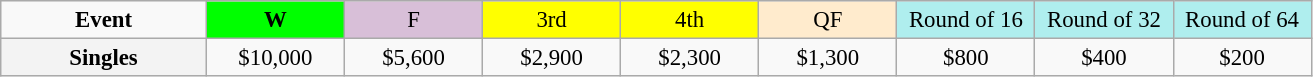<table class=wikitable style=font-size:95%;text-align:center>
<tr>
<td style="width:130px"><strong>Event</strong></td>
<td style="width:85px; background:lime"><strong>W</strong></td>
<td style="width:85px; background:thistle">F</td>
<td style="width:85px; background:#ffff00">3rd</td>
<td style="width:85px; background:#ffff00">4th</td>
<td style="width:85px; background:#ffebcd">QF</td>
<td style="width:85px; background:#afeeee">Round of 16</td>
<td style="width:85px; background:#afeeee">Round of 32</td>
<td style="width:85px; background:#afeeee">Round of 64</td>
</tr>
<tr>
<th style=background:#f3f3f3>Singles </th>
<td>$10,000</td>
<td>$5,600</td>
<td>$2,900</td>
<td>$2,300</td>
<td>$1,300</td>
<td>$800</td>
<td>$400</td>
<td>$200</td>
</tr>
</table>
